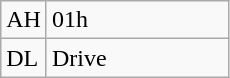<table class="wikitable">
<tr>
<td width="20%">AH</td>
<td width="80%">01h</td>
</tr>
<tr>
<td width="20%">DL</td>
<td width="80%">Drive</td>
</tr>
</table>
